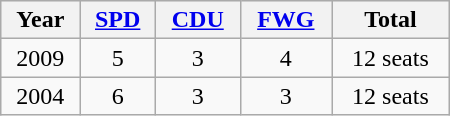<table class="wikitable" width="300">
<tr bgcolor="#eeeeee" align="center">
<th>Year</th>
<th><a href='#'>SPD</a></th>
<th><a href='#'>CDU</a></th>
<th><a href='#'>FWG</a></th>
<th>Total</th>
</tr>
<tr align="center">
<td>2009</td>
<td>5</td>
<td>3</td>
<td>4</td>
<td>12 seats</td>
</tr>
<tr align="center">
<td>2004</td>
<td>6</td>
<td>3</td>
<td>3</td>
<td>12 seats</td>
</tr>
</table>
